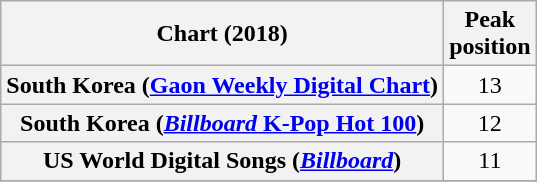<table class="wikitable plainrowheaders" style="text-align:center;">
<tr>
<th>Chart (2018)</th>
<th>Peak<br>position</th>
</tr>
<tr>
<th scope="row">South Korea (<a href='#'>Gaon Weekly Digital Chart</a>)</th>
<td>13</td>
</tr>
<tr>
<th scope="row">South Korea (<a href='#'><em>Billboard</em> K-Pop Hot 100</a>)</th>
<td>12</td>
</tr>
<tr>
<th scope="row">US World Digital Songs (<em><a href='#'>Billboard</a></em>)</th>
<td>11</td>
</tr>
<tr>
</tr>
</table>
